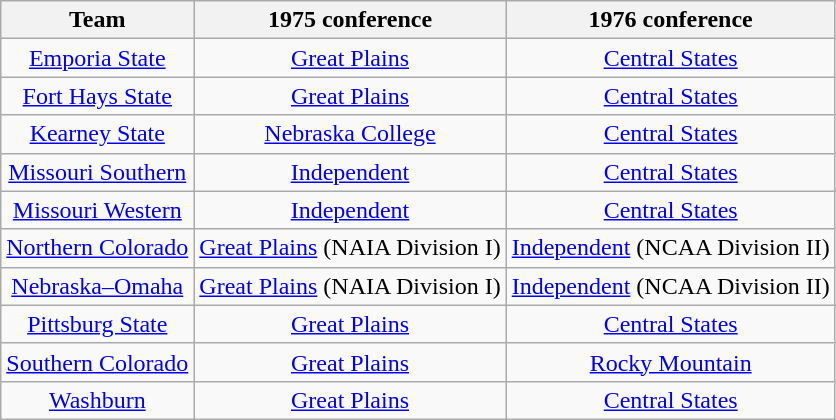<table class="wikitable sortable">
<tr>
<th>Team</th>
<th>1975 conference</th>
<th>1976 conference</th>
</tr>
<tr style="text-align:center;">
<td><a href='#'>Emporia State</a></td>
<td><a href='#'>Great Plains</a></td>
<td><a href='#'>Central States</a></td>
</tr>
<tr style="text-align:center;">
<td><a href='#'>Fort Hays State</a></td>
<td><a href='#'>Great Plains</a></td>
<td><a href='#'>Central States</a></td>
</tr>
<tr style="text-align:center;">
<td><a href='#'>Kearney State</a></td>
<td><a href='#'>Nebraska College</a></td>
<td><a href='#'>Central States</a></td>
</tr>
<tr style="text-align:center;">
<td><a href='#'>Missouri Southern</a></td>
<td><a href='#'>Independent</a></td>
<td><a href='#'>Central States</a></td>
</tr>
<tr style="text-align:center;">
<td><a href='#'>Missouri Western</a></td>
<td><a href='#'>Independent</a></td>
<td><a href='#'>Central States</a></td>
</tr>
<tr style="text-align:center;">
<td><a href='#'>Northern Colorado</a></td>
<td><a href='#'>Great Plains</a> (NAIA Division I)</td>
<td><a href='#'>Independent</a> (NCAA Division II)</td>
</tr>
<tr style="text-align:center;">
<td><a href='#'>Nebraska–Omaha</a></td>
<td><a href='#'>Great Plains</a> (NAIA Division I)</td>
<td><a href='#'>Independent</a> (NCAA Division II)</td>
</tr>
<tr style="text-align:center;">
<td><a href='#'>Pittsburg State</a></td>
<td><a href='#'>Great Plains</a></td>
<td><a href='#'>Central States</a></td>
</tr>
<tr style="text-align:center;">
<td><a href='#'>Southern Colorado</a></td>
<td><a href='#'>Great Plains</a></td>
<td><a href='#'>Rocky Mountain</a></td>
</tr>
<tr style="text-align:center;">
<td><a href='#'>Washburn</a></td>
<td><a href='#'>Great Plains</a></td>
<td><a href='#'>Central States</a></td>
</tr>
</table>
